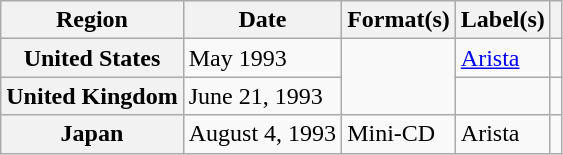<table class="wikitable plainrowheaders">
<tr>
<th scope="col">Region</th>
<th scope="col">Date</th>
<th scope="col">Format(s)</th>
<th scope="col">Label(s)</th>
<th scope="col"></th>
</tr>
<tr>
<th scope="row">United States</th>
<td>May 1993</td>
<td rowspan="2"></td>
<td><a href='#'>Arista</a></td>
<td></td>
</tr>
<tr>
<th scope="row">United Kingdom</th>
<td>June 21, 1993</td>
<td></td>
<td></td>
</tr>
<tr>
<th scope="row">Japan</th>
<td>August 4, 1993</td>
<td>Mini-CD</td>
<td>Arista</td>
<td></td>
</tr>
</table>
